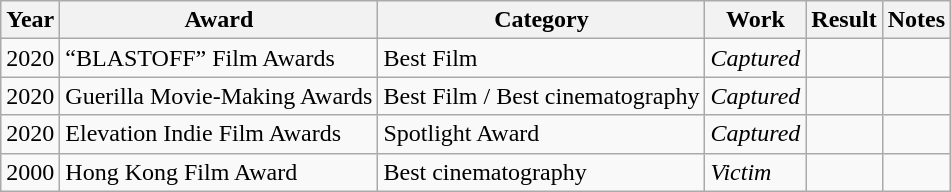<table class="wikitable">
<tr>
<th>Year</th>
<th>Award</th>
<th>Category</th>
<th>Work</th>
<th>Result</th>
<th>Notes</th>
</tr>
<tr>
<td>2020</td>
<td>“BLASTOFF” Film Awards</td>
<td>Best Film</td>
<td><em>Captured</em></td>
<td></td>
<td></td>
</tr>
<tr>
<td>2020</td>
<td>Guerilla Movie-Making Awards</td>
<td>Best Film / Best cinematography</td>
<td><em>Captured</em></td>
<td></td>
<td></td>
</tr>
<tr>
<td>2020</td>
<td>Elevation Indie Film Awards</td>
<td>Spotlight Award</td>
<td><em>Captured</em></td>
<td></td>
<td></td>
</tr>
<tr>
<td>2000</td>
<td>Hong Kong Film Award</td>
<td>Best cinematography</td>
<td><em>Victim</em></td>
<td></td>
<td></td>
</tr>
</table>
